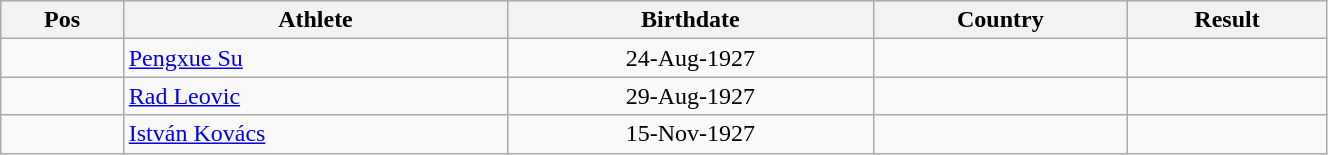<table class="wikitable"  style="text-align:center; width:70%;">
<tr>
<th>Pos</th>
<th>Athlete</th>
<th>Birthdate</th>
<th>Country</th>
<th>Result</th>
</tr>
<tr>
<td align=center></td>
<td align=left><a href='#'>Pengxue Su</a></td>
<td>24-Aug-1927</td>
<td align=left></td>
<td></td>
</tr>
<tr>
<td align=center></td>
<td align=left><a href='#'>Rad Leovic</a></td>
<td>29-Aug-1927</td>
<td align=left></td>
<td></td>
</tr>
<tr>
<td align=center></td>
<td align=left><a href='#'>István Kovács</a></td>
<td>15-Nov-1927</td>
<td align=left></td>
<td></td>
</tr>
</table>
